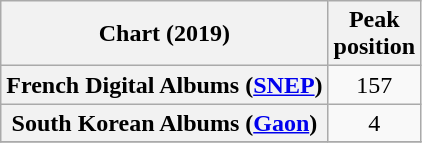<table class="wikitable plainrowheaders" style="text-align:center">
<tr>
<th scope="col">Chart (2019)</th>
<th scope="col">Peak<br>position</th>
</tr>
<tr>
<th scope="row">French Digital Albums (<a href='#'>SNEP</a>)</th>
<td>157</td>
</tr>
<tr>
<th scope="row">South Korean Albums (<a href='#'>Gaon</a>)</th>
<td>4</td>
</tr>
<tr>
</tr>
</table>
